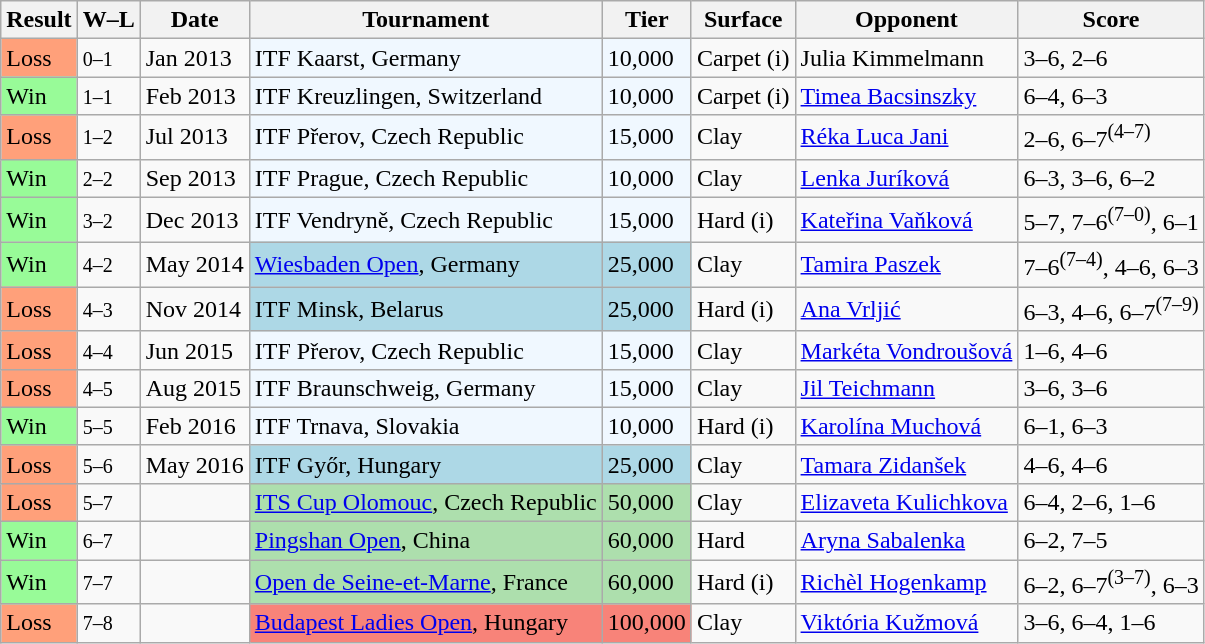<table class="sortable wikitable nowrap">
<tr>
<th>Result</th>
<th class="unsortable">W–L</th>
<th>Date</th>
<th>Tournament</th>
<th>Tier</th>
<th>Surface</th>
<th>Opponent</th>
<th class="unsortable">Score</th>
</tr>
<tr>
<td style="background:#ffa07a;">Loss</td>
<td><small>0–1</small></td>
<td>Jan 2013</td>
<td style="background:#f0f8ff;">ITF Kaarst, Germany</td>
<td style="background:#f0f8ff;">10,000</td>
<td>Carpet (i)</td>
<td> Julia Kimmelmann</td>
<td>3–6, 2–6</td>
</tr>
<tr>
<td style="background:#98fb98;">Win</td>
<td><small>1–1</small></td>
<td>Feb 2013</td>
<td style="background:#f0f8ff;">ITF Kreuzlingen, Switzerland</td>
<td style="background:#f0f8ff;">10,000</td>
<td>Carpet (i)</td>
<td> <a href='#'>Timea Bacsinszky</a></td>
<td>6–4, 6–3</td>
</tr>
<tr>
<td style="background:#ffa07a;">Loss</td>
<td><small>1–2</small></td>
<td>Jul 2013</td>
<td style="background:#f0f8ff;">ITF Přerov, Czech Republic</td>
<td style="background:#f0f8ff;">15,000</td>
<td>Clay</td>
<td> <a href='#'>Réka Luca Jani</a></td>
<td>2–6, 6–7<sup>(4–7)</sup></td>
</tr>
<tr>
<td style="background:#98fb98;">Win</td>
<td><small>2–2</small></td>
<td>Sep 2013</td>
<td style="background:#f0f8ff;">ITF Prague, Czech Republic</td>
<td style="background:#f0f8ff;">10,000</td>
<td>Clay</td>
<td> <a href='#'>Lenka Juríková</a></td>
<td>6–3, 3–6, 6–2</td>
</tr>
<tr>
<td style="background:#98fb98;">Win</td>
<td><small>3–2</small></td>
<td>Dec 2013</td>
<td style="background:#f0f8ff;">ITF Vendryně, Czech Republic</td>
<td style="background:#f0f8ff;">15,000</td>
<td>Hard (i)</td>
<td> <a href='#'>Kateřina Vaňková</a></td>
<td>5–7, 7–6<sup>(7–0)</sup>, 6–1</td>
</tr>
<tr>
<td style="background:#98fb98;">Win</td>
<td><small>4–2</small></td>
<td>May 2014</td>
<td style="background:lightblue;"><a href='#'>Wiesbaden Open</a>, Germany</td>
<td style="background:lightblue;">25,000</td>
<td>Clay</td>
<td> <a href='#'>Tamira Paszek</a></td>
<td>7–6<sup>(7–4)</sup>, 4–6, 6–3</td>
</tr>
<tr>
<td style="background:#ffa07a;">Loss</td>
<td><small>4–3</small></td>
<td>Nov 2014</td>
<td style="background:lightblue;">ITF Minsk, Belarus</td>
<td style="background:lightblue;">25,000</td>
<td>Hard (i)</td>
<td> <a href='#'>Ana Vrljić</a></td>
<td>6–3, 4–6, 6–7<sup>(7–9)</sup></td>
</tr>
<tr>
<td style="background:#ffa07a;">Loss</td>
<td><small>4–4</small></td>
<td>Jun 2015</td>
<td style="background:#f0f8ff;">ITF Přerov, Czech Republic</td>
<td style="background:#f0f8ff;">15,000</td>
<td>Clay</td>
<td> <a href='#'>Markéta Vondroušová</a></td>
<td>1–6, 4–6</td>
</tr>
<tr>
<td style="background:#ffa07a;">Loss</td>
<td><small>4–5</small></td>
<td>Aug 2015</td>
<td style="background:#f0f8ff;">ITF Braunschweig, Germany</td>
<td style="background:#f0f8ff;">15,000</td>
<td>Clay</td>
<td> <a href='#'>Jil Teichmann</a></td>
<td>3–6, 3–6</td>
</tr>
<tr>
<td style="background:#98fb98;">Win</td>
<td><small>5–5</small></td>
<td>Feb 2016</td>
<td style="background:#f0f8ff;">ITF Trnava, Slovakia</td>
<td style="background:#f0f8ff;">10,000</td>
<td>Hard (i)</td>
<td> <a href='#'>Karolína Muchová</a></td>
<td>6–1, 6–3</td>
</tr>
<tr>
<td style="background:#ffa07a;">Loss</td>
<td><small>5–6</small></td>
<td>May 2016</td>
<td style="background:lightblue;">ITF Győr, Hungary</td>
<td style="background:lightblue;">25,000</td>
<td>Clay</td>
<td> <a href='#'>Tamara Zidanšek</a></td>
<td>4–6, 4–6</td>
</tr>
<tr>
<td style="background:#ffa07a;">Loss</td>
<td><small>5–7</small></td>
<td><a href='#'></a></td>
<td style="background:#addfad"><a href='#'>ITS Cup Olomouc</a>, Czech Republic</td>
<td style="background:#addfad">50,000</td>
<td>Clay</td>
<td> <a href='#'>Elizaveta Kulichkova</a></td>
<td>6–4, 2–6, 1–6</td>
</tr>
<tr>
<td style="background:#98fb98;">Win</td>
<td><small>6–7</small></td>
<td><a href='#'></a></td>
<td style="background:#addfad"><a href='#'>Pingshan Open</a>, China</td>
<td style="background:#addfad">60,000</td>
<td>Hard</td>
<td> <a href='#'>Aryna Sabalenka</a></td>
<td>6–2, 7–5</td>
</tr>
<tr>
<td style="background:#98fb98;">Win</td>
<td><small>7–7</small></td>
<td><a href='#'></a></td>
<td style="background:#addfad"><a href='#'>Open de Seine-et-Marne</a>, France</td>
<td style="background:#addfad">60,000</td>
<td>Hard (i)</td>
<td> <a href='#'>Richèl Hogenkamp</a></td>
<td>6–2, 6–7<sup>(3–7)</sup>, 6–3</td>
</tr>
<tr>
<td style="background:#ffa07a;">Loss</td>
<td><small>7–8</small></td>
<td><a href='#'></a></td>
<td style="background:#f88379;"><a href='#'>Budapest Ladies Open</a>, Hungary</td>
<td style="background:#f88379;">100,000</td>
<td>Clay</td>
<td> <a href='#'>Viktória Kužmová</a></td>
<td>3–6, 6–4, 1–6</td>
</tr>
</table>
